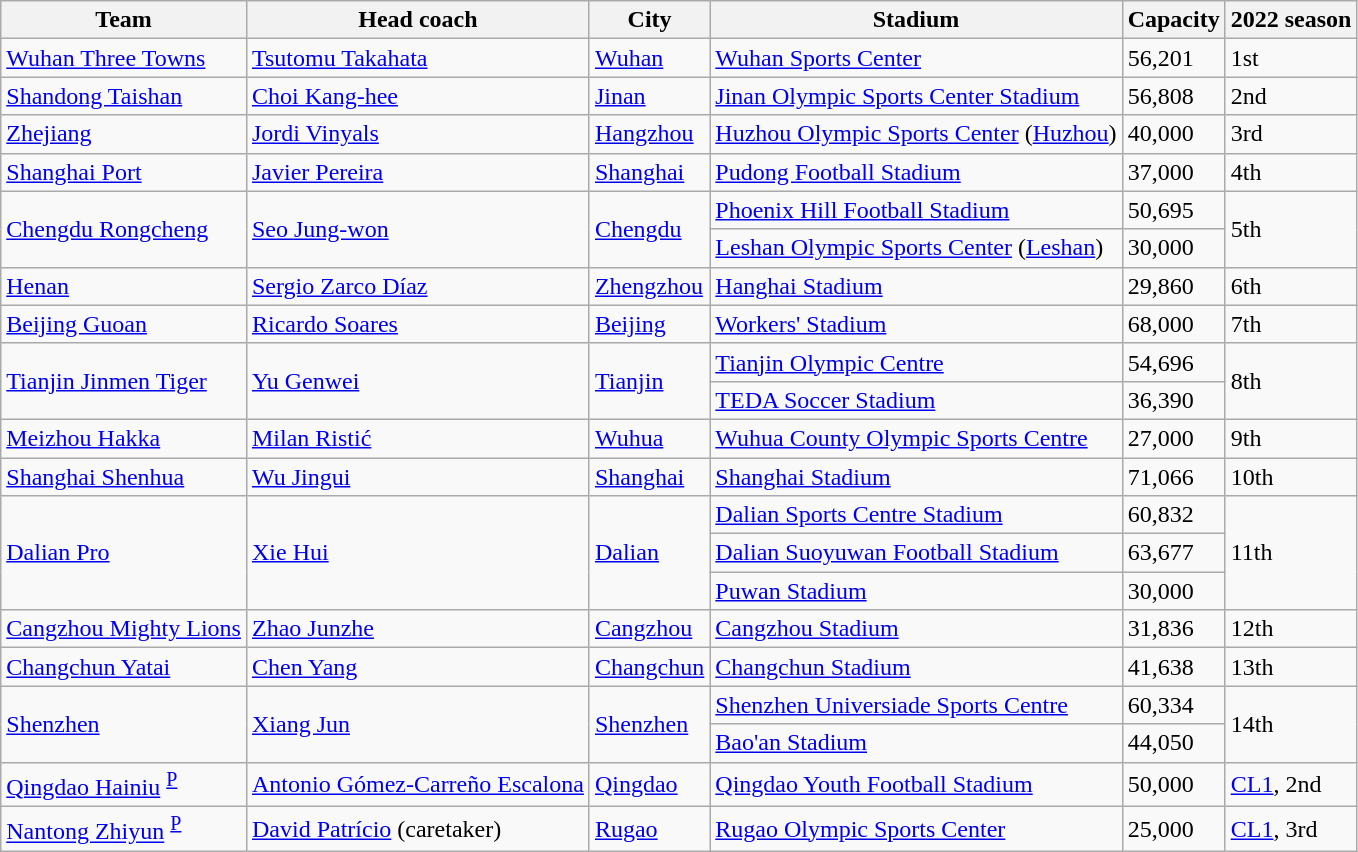<table class="wikitable sortable" style="font-size:100%">
<tr>
<th>Team</th>
<th>Head coach</th>
<th>City</th>
<th>Stadium</th>
<th>Capacity</th>
<th>2022 season</th>
</tr>
<tr>
<td><a href='#'>Wuhan Three Towns</a></td>
<td> <a href='#'>Tsutomu Takahata</a></td>
<td><a href='#'>Wuhan</a></td>
<td><a href='#'>Wuhan Sports Center</a></td>
<td>56,201</td>
<td data-sort-value="1">1st</td>
</tr>
<tr>
<td><a href='#'>Shandong Taishan</a></td>
<td> <a href='#'>Choi Kang-hee</a></td>
<td><a href='#'>Jinan</a></td>
<td><a href='#'>Jinan Olympic Sports Center Stadium</a></td>
<td>56,808</td>
<td data-sort-value="2">2nd</td>
</tr>
<tr>
<td><a href='#'>Zhejiang</a></td>
<td> <a href='#'>Jordi Vinyals</a></td>
<td><a href='#'>Hangzhou</a></td>
<td><a href='#'>Huzhou Olympic Sports Center</a> (<a href='#'>Huzhou</a>)</td>
<td>40,000</td>
<td data-sort-value="3">3rd</td>
</tr>
<tr>
<td><a href='#'>Shanghai Port</a></td>
<td> <a href='#'>Javier Pereira</a></td>
<td><a href='#'>Shanghai</a></td>
<td><a href='#'>Pudong Football Stadium</a></td>
<td>37,000</td>
<td data-sort-value="4">4th</td>
</tr>
<tr>
<td rowspan="2"><a href='#'>Chengdu Rongcheng</a></td>
<td rowspan="2"> <a href='#'>Seo Jung-won</a></td>
<td rowspan="2"><a href='#'>Chengdu</a></td>
<td><a href='#'>Phoenix Hill Football Stadium</a></td>
<td>50,695</td>
<td data-sort-value="5"; rowspan="2">5th</td>
</tr>
<tr>
<td><a href='#'>Leshan Olympic Sports Center</a> (<a href='#'>Leshan</a>)</td>
<td>30,000</td>
</tr>
<tr>
<td><a href='#'>Henan</a></td>
<td> <a href='#'>Sergio Zarco Díaz</a></td>
<td><a href='#'>Zhengzhou</a></td>
<td><a href='#'>Hanghai Stadium</a></td>
<td>29,860</td>
<td data-sort-value="6">6th</td>
</tr>
<tr>
<td><a href='#'>Beijing Guoan</a></td>
<td> <a href='#'>Ricardo Soares</a></td>
<td><a href='#'>Beijing</a></td>
<td><a href='#'>Workers' Stadium</a></td>
<td>68,000</td>
<td data-sort-value="7">7th</td>
</tr>
<tr>
<td rowspan="2"><a href='#'>Tianjin Jinmen Tiger</a></td>
<td rowspan="2"> <a href='#'>Yu Genwei</a></td>
<td rowspan="2"><a href='#'>Tianjin</a></td>
<td><a href='#'>Tianjin Olympic Centre</a></td>
<td>54,696</td>
<td data-sort-value="8"; rowspan="2">8th</td>
</tr>
<tr>
<td><a href='#'>TEDA Soccer Stadium</a></td>
<td>36,390</td>
</tr>
<tr>
<td><a href='#'>Meizhou Hakka</a></td>
<td> <a href='#'>Milan Ristić</a></td>
<td><a href='#'>Wuhua</a></td>
<td><a href='#'>Wuhua County Olympic Sports Centre</a></td>
<td>27,000</td>
<td data-sort-value="9">9th</td>
</tr>
<tr>
<td><a href='#'>Shanghai Shenhua</a></td>
<td> <a href='#'>Wu Jingui</a></td>
<td><a href='#'>Shanghai</a></td>
<td><a href='#'>Shanghai Stadium</a></td>
<td>71,066</td>
<td data-sort-value="10">10th</td>
</tr>
<tr>
<td rowspan="3"><a href='#'>Dalian Pro</a></td>
<td rowspan="3"> <a href='#'>Xie Hui</a></td>
<td rowspan="3"><a href='#'>Dalian</a></td>
<td><a href='#'>Dalian Sports Centre Stadium</a></td>
<td>60,832</td>
<td data-sort-value="11"; rowspan="3">11th</td>
</tr>
<tr>
<td><a href='#'>Dalian Suoyuwan Football Stadium</a></td>
<td>63,677</td>
</tr>
<tr>
<td><a href='#'>Puwan Stadium</a></td>
<td>30,000</td>
</tr>
<tr>
<td><a href='#'>Cangzhou Mighty Lions</a></td>
<td> <a href='#'>Zhao Junzhe</a></td>
<td><a href='#'>Cangzhou</a></td>
<td><a href='#'>Cangzhou Stadium</a></td>
<td>31,836</td>
<td>12th</td>
</tr>
<tr>
<td><a href='#'>Changchun Yatai</a></td>
<td> <a href='#'>Chen Yang</a></td>
<td><a href='#'>Changchun</a></td>
<td><a href='#'>Changchun Stadium</a></td>
<td>41,638</td>
<td>13th</td>
</tr>
<tr>
<td rowspan="2"><a href='#'>Shenzhen</a></td>
<td rowspan="2"> <a href='#'>Xiang Jun</a></td>
<td rowspan="2"><a href='#'>Shenzhen</a></td>
<td><a href='#'>Shenzhen Universiade Sports Centre</a></td>
<td>60,334</td>
<td data-sort-value="14"; rowspan="2">14th</td>
</tr>
<tr>
<td><a href='#'>Bao'an Stadium</a></td>
<td>44,050</td>
</tr>
<tr>
<td><a href='#'>Qingdao Hainiu</a> <sup><a href='#'>P</a></sup></td>
<td> <a href='#'>Antonio Gómez-Carreño Escalona</a></td>
<td><a href='#'>Qingdao</a></td>
<td><a href='#'>Qingdao Youth Football Stadium</a></td>
<td>50,000</td>
<td data-sort-value="15"><a href='#'>CL1</a>, 2nd</td>
</tr>
<tr>
<td><a href='#'>Nantong Zhiyun</a> <sup><a href='#'>P</a></sup></td>
<td> <a href='#'>David Patrício</a> (caretaker)</td>
<td><a href='#'>Rugao</a></td>
<td><a href='#'>Rugao Olympic Sports Center</a></td>
<td>25,000</td>
<td data-sort-value="16"><a href='#'>CL1</a>, 3rd</td>
</tr>
</table>
